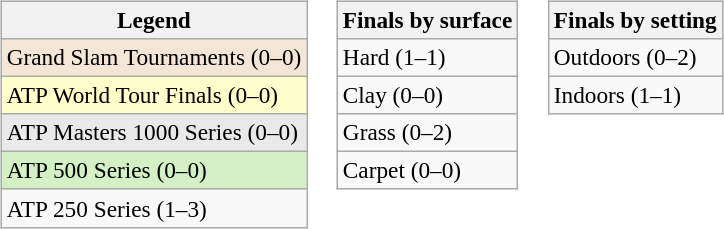<table>
<tr valign=top>
<td><br><table class=wikitable style=font-size:97%>
<tr>
<th>Legend</th>
</tr>
<tr style="background:#f3e6d7;">
<td>Grand Slam Tournaments (0–0)</td>
</tr>
<tr style="background:#ffc;">
<td>ATP World Tour Finals (0–0)</td>
</tr>
<tr style="background:#e9e9e9;">
<td>ATP Masters 1000 Series (0–0)</td>
</tr>
<tr style="background:#d4f1c5;">
<td>ATP 500 Series (0–0)</td>
</tr>
<tr>
<td>ATP 250 Series (1–3)</td>
</tr>
</table>
</td>
<td><br><table class=wikitable style=font-size:97%>
<tr>
<th>Finals by surface</th>
</tr>
<tr>
<td>Hard (1–1)</td>
</tr>
<tr>
<td>Clay (0–0)</td>
</tr>
<tr>
<td>Grass (0–2)</td>
</tr>
<tr>
<td>Carpet (0–0)</td>
</tr>
</table>
</td>
<td><br><table class=wikitable style=font-size:97%>
<tr>
<th>Finals by setting</th>
</tr>
<tr>
<td>Outdoors (0–2)</td>
</tr>
<tr>
<td>Indoors (1–1)</td>
</tr>
</table>
</td>
</tr>
</table>
